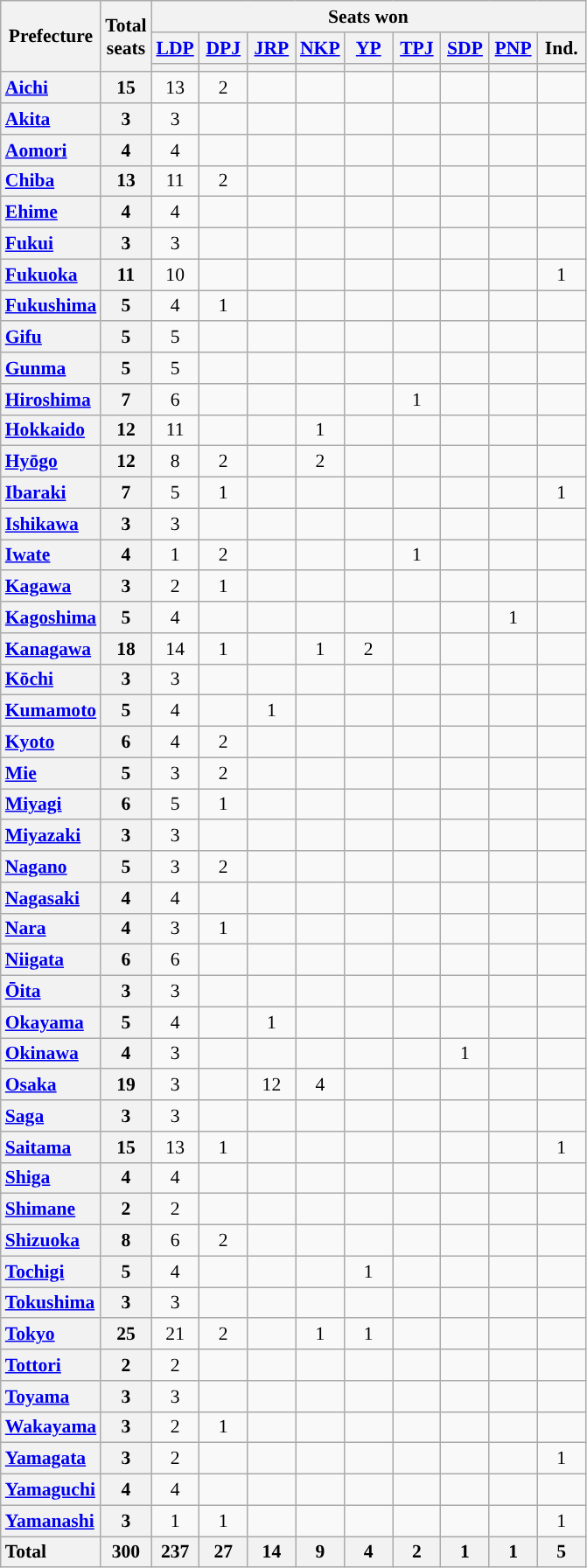<table class="wikitable" style="text-align:center; font-size: 0.9em;">
<tr>
<th rowspan="3">Prefecture</th>
<th rowspan="3">Total<br>seats</th>
<th colspan="9">Seats won</th>
</tr>
<tr>
<th class="unsortable" style="width:30px;"><a href='#'>LDP</a></th>
<th class="unsortable" style="width:30px;"><a href='#'>DPJ</a></th>
<th class="unsortable" style="width:30px;"><a href='#'>JRP</a></th>
<th class="unsortable" style="width:30px;"><a href='#'>NKP</a></th>
<th class="unsortable" style="width:30px;"><a href='#'>YP</a></th>
<th class="unsortable" style="width:30px;"><a href='#'>TPJ</a></th>
<th class="unsortable" style="width:30px;"><a href='#'>SDP</a></th>
<th class="unsortable" style="width:30px;"><a href='#'>PNP</a></th>
<th class="unsortable" style="width:30px;">Ind.</th>
</tr>
<tr>
<th style="background:"></th>
<th style="background:"></th>
<th style="background:"></th>
<th style="background:"></th>
<th style="background:"></th>
<th style="background:"></th>
<th style="background:"></th>
<th style="background:"></th>
<th style="background:"></th>
</tr>
<tr>
<th style="text-align: left;"><a href='#'>Aichi</a></th>
<th>15</th>
<td>13</td>
<td>2</td>
<td></td>
<td></td>
<td></td>
<td></td>
<td></td>
<td></td>
<td></td>
</tr>
<tr>
<th style="text-align: left;"><a href='#'>Akita</a></th>
<th>3</th>
<td>3</td>
<td></td>
<td></td>
<td></td>
<td></td>
<td></td>
<td></td>
<td></td>
<td></td>
</tr>
<tr>
<th style="text-align: left;"><a href='#'>Aomori</a></th>
<th>4</th>
<td>4</td>
<td></td>
<td></td>
<td></td>
<td></td>
<td></td>
<td></td>
<td></td>
<td></td>
</tr>
<tr>
<th style="text-align: left;"><a href='#'>Chiba</a></th>
<th>13</th>
<td>11</td>
<td>2</td>
<td></td>
<td></td>
<td></td>
<td></td>
<td></td>
<td></td>
<td></td>
</tr>
<tr>
<th style="text-align: left;"><a href='#'>Ehime</a></th>
<th>4</th>
<td>4</td>
<td></td>
<td></td>
<td></td>
<td></td>
<td></td>
<td></td>
<td></td>
<td></td>
</tr>
<tr>
<th style="text-align: left;"><a href='#'>Fukui</a></th>
<th>3</th>
<td>3</td>
<td></td>
<td></td>
<td></td>
<td></td>
<td></td>
<td></td>
<td></td>
<td></td>
</tr>
<tr>
<th style="text-align: left;"><a href='#'>Fukuoka</a></th>
<th>11</th>
<td>10</td>
<td></td>
<td></td>
<td></td>
<td></td>
<td></td>
<td></td>
<td></td>
<td>1</td>
</tr>
<tr>
<th style="text-align: left;"><a href='#'>Fukushima</a></th>
<th>5</th>
<td>4</td>
<td>1</td>
<td></td>
<td></td>
<td></td>
<td></td>
<td></td>
<td></td>
<td></td>
</tr>
<tr>
<th style="text-align: left;"><a href='#'>Gifu</a></th>
<th>5</th>
<td>5</td>
<td></td>
<td></td>
<td></td>
<td></td>
<td></td>
<td></td>
<td></td>
<td></td>
</tr>
<tr>
<th style="text-align: left;"><a href='#'>Gunma</a></th>
<th>5</th>
<td>5</td>
<td></td>
<td></td>
<td></td>
<td></td>
<td></td>
<td></td>
<td></td>
<td></td>
</tr>
<tr>
<th style="text-align: left;"><a href='#'>Hiroshima</a></th>
<th>7</th>
<td>6</td>
<td></td>
<td></td>
<td></td>
<td></td>
<td>1</td>
<td></td>
<td></td>
<td></td>
</tr>
<tr>
<th style="text-align: left;"><a href='#'>Hokkaido</a></th>
<th>12</th>
<td>11</td>
<td></td>
<td></td>
<td>1</td>
<td></td>
<td></td>
<td></td>
<td></td>
<td></td>
</tr>
<tr>
<th style="text-align: left;"><a href='#'>Hyōgo</a></th>
<th>12</th>
<td>8</td>
<td>2</td>
<td></td>
<td>2</td>
<td></td>
<td></td>
<td></td>
<td></td>
<td></td>
</tr>
<tr>
<th style="text-align: left;"><a href='#'>Ibaraki</a></th>
<th>7</th>
<td>5</td>
<td>1</td>
<td></td>
<td></td>
<td></td>
<td></td>
<td></td>
<td></td>
<td>1</td>
</tr>
<tr>
<th style="text-align: left;"><a href='#'>Ishikawa</a></th>
<th>3</th>
<td>3</td>
<td></td>
<td></td>
<td></td>
<td></td>
<td></td>
<td></td>
<td></td>
<td></td>
</tr>
<tr>
<th style="text-align: left;"><a href='#'>Iwate</a></th>
<th>4</th>
<td>1</td>
<td>2</td>
<td></td>
<td></td>
<td></td>
<td>1</td>
<td></td>
<td></td>
<td></td>
</tr>
<tr>
<th style="text-align: left;"><a href='#'>Kagawa</a></th>
<th>3</th>
<td>2</td>
<td>1</td>
<td></td>
<td></td>
<td></td>
<td></td>
<td></td>
<td></td>
<td></td>
</tr>
<tr>
<th style="text-align: left;"><a href='#'>Kagoshima</a></th>
<th>5</th>
<td>4</td>
<td></td>
<td></td>
<td></td>
<td></td>
<td></td>
<td></td>
<td>1</td>
<td></td>
</tr>
<tr>
<th style="text-align: left;"><a href='#'>Kanagawa</a></th>
<th>18</th>
<td>14</td>
<td>1</td>
<td></td>
<td>1</td>
<td>2</td>
<td></td>
<td></td>
<td></td>
<td></td>
</tr>
<tr>
<th style="text-align: left;"><a href='#'>Kōchi</a></th>
<th>3</th>
<td>3</td>
<td></td>
<td></td>
<td></td>
<td></td>
<td></td>
<td></td>
<td></td>
<td></td>
</tr>
<tr>
<th style="text-align: left;"><a href='#'>Kumamoto</a></th>
<th>5</th>
<td>4</td>
<td></td>
<td>1</td>
<td></td>
<td></td>
<td></td>
<td></td>
<td></td>
<td></td>
</tr>
<tr>
<th style="text-align: left;"><a href='#'>Kyoto</a></th>
<th>6</th>
<td>4</td>
<td>2</td>
<td></td>
<td></td>
<td></td>
<td></td>
<td></td>
<td></td>
<td></td>
</tr>
<tr>
<th style="text-align: left;"><a href='#'>Mie</a></th>
<th>5</th>
<td>3</td>
<td>2</td>
<td></td>
<td></td>
<td></td>
<td></td>
<td></td>
<td></td>
<td></td>
</tr>
<tr>
<th style="text-align: left;"><a href='#'>Miyagi</a></th>
<th>6</th>
<td>5</td>
<td>1</td>
<td></td>
<td></td>
<td></td>
<td></td>
<td></td>
<td></td>
<td></td>
</tr>
<tr>
<th style="text-align: left;"><a href='#'>Miyazaki</a></th>
<th>3</th>
<td>3</td>
<td></td>
<td></td>
<td></td>
<td></td>
<td></td>
<td></td>
<td></td>
<td></td>
</tr>
<tr>
<th style="text-align: left;"><a href='#'>Nagano</a></th>
<th>5</th>
<td>3</td>
<td>2</td>
<td></td>
<td></td>
<td></td>
<td></td>
<td></td>
<td></td>
<td></td>
</tr>
<tr>
<th style="text-align: left;"><a href='#'>Nagasaki</a></th>
<th>4</th>
<td>4</td>
<td></td>
<td></td>
<td></td>
<td></td>
<td></td>
<td></td>
<td></td>
<td></td>
</tr>
<tr>
<th style="text-align: left;"><a href='#'>Nara</a></th>
<th>4</th>
<td>3</td>
<td>1</td>
<td></td>
<td></td>
<td></td>
<td></td>
<td></td>
<td></td>
<td></td>
</tr>
<tr>
<th style="text-align: left;"><a href='#'>Niigata</a></th>
<th>6</th>
<td>6</td>
<td></td>
<td></td>
<td></td>
<td></td>
<td></td>
<td></td>
<td></td>
<td></td>
</tr>
<tr>
<th style="text-align: left;"><a href='#'>Ōita</a></th>
<th>3</th>
<td>3</td>
<td></td>
<td></td>
<td></td>
<td></td>
<td></td>
<td></td>
<td></td>
<td></td>
</tr>
<tr>
<th style="text-align: left;"><a href='#'>Okayama</a></th>
<th>5</th>
<td>4</td>
<td></td>
<td>1</td>
<td></td>
<td></td>
<td></td>
<td></td>
<td></td>
<td></td>
</tr>
<tr>
<th style="text-align: left;"><a href='#'>Okinawa</a></th>
<th>4</th>
<td>3</td>
<td></td>
<td></td>
<td></td>
<td></td>
<td></td>
<td>1</td>
<td></td>
<td></td>
</tr>
<tr>
<th style="text-align: left;"><a href='#'>Osaka</a></th>
<th>19</th>
<td>3</td>
<td></td>
<td>12</td>
<td>4</td>
<td></td>
<td></td>
<td></td>
<td></td>
<td></td>
</tr>
<tr>
<th style="text-align: left;"><a href='#'>Saga</a></th>
<th>3</th>
<td>3</td>
<td></td>
<td></td>
<td></td>
<td></td>
<td></td>
<td></td>
<td></td>
<td></td>
</tr>
<tr>
<th style="text-align: left;"><a href='#'>Saitama</a></th>
<th>15</th>
<td>13</td>
<td>1</td>
<td></td>
<td></td>
<td></td>
<td></td>
<td></td>
<td></td>
<td>1</td>
</tr>
<tr>
<th style="text-align: left;"><a href='#'>Shiga</a></th>
<th>4</th>
<td>4</td>
<td></td>
<td></td>
<td></td>
<td></td>
<td></td>
<td></td>
<td></td>
<td></td>
</tr>
<tr>
<th style="text-align: left;"><a href='#'>Shimane</a></th>
<th>2</th>
<td>2</td>
<td></td>
<td></td>
<td></td>
<td></td>
<td></td>
<td></td>
<td></td>
<td></td>
</tr>
<tr>
<th style="text-align: left;"><a href='#'>Shizuoka</a></th>
<th>8</th>
<td>6</td>
<td>2</td>
<td></td>
<td></td>
<td></td>
<td></td>
<td></td>
<td></td>
<td></td>
</tr>
<tr>
<th style="text-align: left;"><a href='#'>Tochigi</a></th>
<th>5</th>
<td>4</td>
<td></td>
<td></td>
<td></td>
<td>1</td>
<td></td>
<td></td>
<td></td>
<td></td>
</tr>
<tr>
<th style="text-align: left;"><a href='#'>Tokushima</a></th>
<th>3</th>
<td>3</td>
<td></td>
<td></td>
<td></td>
<td></td>
<td></td>
<td></td>
<td></td>
<td></td>
</tr>
<tr>
<th style="text-align: left;"><a href='#'>Tokyo</a></th>
<th>25</th>
<td>21</td>
<td>2</td>
<td></td>
<td>1</td>
<td>1</td>
<td></td>
<td></td>
<td></td>
<td></td>
</tr>
<tr>
<th style="text-align: left;"><a href='#'>Tottori</a></th>
<th>2</th>
<td>2</td>
<td></td>
<td></td>
<td></td>
<td></td>
<td></td>
<td></td>
<td></td>
<td></td>
</tr>
<tr>
<th style="text-align: left;"><a href='#'>Toyama</a></th>
<th>3</th>
<td>3</td>
<td></td>
<td></td>
<td></td>
<td></td>
<td></td>
<td></td>
<td></td>
<td></td>
</tr>
<tr>
<th style="text-align: left;"><a href='#'>Wakayama</a></th>
<th>3</th>
<td>2</td>
<td>1</td>
<td></td>
<td></td>
<td></td>
<td></td>
<td></td>
<td></td>
<td></td>
</tr>
<tr>
<th style="text-align: left;"><a href='#'>Yamagata</a></th>
<th>3</th>
<td>2</td>
<td></td>
<td></td>
<td></td>
<td></td>
<td></td>
<td></td>
<td></td>
<td>1</td>
</tr>
<tr>
<th style="text-align: left;"><a href='#'>Yamaguchi</a></th>
<th>4</th>
<td>4</td>
<td></td>
<td></td>
<td></td>
<td></td>
<td></td>
<td></td>
<td></td>
<td></td>
</tr>
<tr>
<th style="text-align: left;"><a href='#'>Yamanashi</a></th>
<th>3</th>
<td>1</td>
<td>1</td>
<td></td>
<td></td>
<td></td>
<td></td>
<td></td>
<td></td>
<td>1</td>
</tr>
<tr class="sortbottom">
<th style="text-align: left;">Total</th>
<th>300</th>
<th>237</th>
<th>27</th>
<th>14</th>
<th>9</th>
<th>4</th>
<th>2</th>
<th>1</th>
<th>1</th>
<th>5</th>
</tr>
</table>
